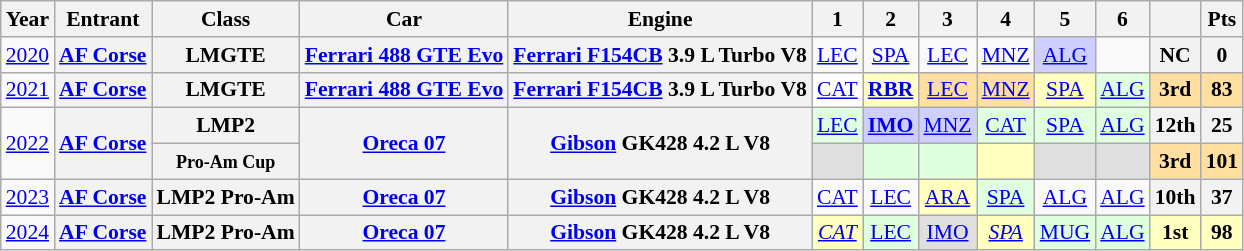<table class="wikitable" style="text-align:center; font-size:90%">
<tr>
<th>Year</th>
<th>Entrant</th>
<th>Class</th>
<th>Car</th>
<th>Engine</th>
<th>1</th>
<th>2</th>
<th>3</th>
<th>4</th>
<th>5</th>
<th>6</th>
<th></th>
<th>Pts</th>
</tr>
<tr>
<td><a href='#'>2020</a></td>
<th><a href='#'>AF Corse</a></th>
<th>LMGTE</th>
<th><a href='#'>Ferrari 488 GTE Evo</a></th>
<th><a href='#'>Ferrari F154CB</a> 3.9 L Turbo V8</th>
<td><a href='#'>LEC</a></td>
<td><a href='#'>SPA</a></td>
<td><a href='#'>LEC</a></td>
<td><a href='#'>MNZ</a></td>
<td style="background:#CFCFFF;"><a href='#'>ALG</a><br></td>
<td></td>
<th>NC</th>
<th>0</th>
</tr>
<tr>
<td><a href='#'>2021</a></td>
<th><a href='#'>AF Corse</a></th>
<th>LMGTE</th>
<th><a href='#'>Ferrari 488 GTE Evo</a></th>
<th><a href='#'>Ferrari F154CB</a> 3.9 L Turbo V8</th>
<td style="background:#FFFFFF;"><a href='#'>CAT</a><br></td>
<td style="background:#FFFFBF;"><strong><a href='#'>RBR</a></strong><br></td>
<td style="background:#FFDF9F;"><a href='#'>LEC</a><br></td>
<td style="background:#FFDF9F;"><a href='#'>MNZ</a><br></td>
<td style="background:#FFFFBF;"><a href='#'>SPA</a><br></td>
<td style="background:#DFFFDF;"><a href='#'>ALG</a><br></td>
<th style="background:#FFDF9F;">3rd</th>
<th style="background:#FFDF9F;">83</th>
</tr>
<tr>
<td rowspan="2"><a href='#'>2022</a></td>
<th rowspan="2"><a href='#'>AF Corse</a></th>
<th>LMP2</th>
<th rowspan="2"><a href='#'>Oreca 07</a></th>
<th rowspan="2"><a href='#'>Gibson</a> GK428 4.2 L V8</th>
<td style="background:#DFFFDF;"><a href='#'>LEC</a><br></td>
<td style="background:#CFCFFF;"><strong><a href='#'>IMO</a></strong><br></td>
<td style="background:#CFCFFF;"><a href='#'>MNZ</a><br></td>
<td style="background:#DFFFDF;"><a href='#'>CAT</a><br></td>
<td style="background:#DFFFDF;"><a href='#'>SPA</a><br></td>
<td style="background:#DFFFDF;"><a href='#'>ALG</a><br></td>
<th>12th</th>
<th>25</th>
</tr>
<tr>
<th><small>Pro-Am Cup</small></th>
<td style="background:#DFDFDF;"></td>
<td style="background:#DFFFDF;"></td>
<td style="background:#DFFFDF;"></td>
<td style="background:#FFFFBF;"></td>
<td style="background:#DFDFDF;"></td>
<td style="background:#DFDFDF;"></td>
<th style="background:#FFDF9F;">3rd</th>
<th style="background:#FFDF9F;">101</th>
</tr>
<tr>
<td><a href='#'>2023</a></td>
<th><a href='#'>AF Corse</a></th>
<th>LMP2 Pro-Am</th>
<th><a href='#'>Oreca 07</a></th>
<th><a href='#'>Gibson</a> GK428 4.2 L V8</th>
<td style="background:#;"><a href='#'>CAT</a></td>
<td style="background:#;"><a href='#'>LEC</a></td>
<td style="background:#FFFFBF;"><a href='#'>ARA</a><br></td>
<td style="background:#DFFFDF;"><a href='#'>SPA</a><br></td>
<td style="background:#;"><a href='#'>ALG</a></td>
<td style="background:#;"><a href='#'>ALG</a></td>
<th>10th</th>
<th>37</th>
</tr>
<tr>
<td><a href='#'>2024</a></td>
<th><a href='#'>AF Corse</a></th>
<th>LMP2 Pro-Am</th>
<th><a href='#'>Oreca 07</a></th>
<th><a href='#'>Gibson</a> GK428 4.2 L V8</th>
<td style="background:#FFFFBF;"><em><a href='#'>CAT</a></em><br></td>
<td style="background:#DFFFDF;"><a href='#'>LEC</a><br></td>
<td style="background:#DFDFDF;"><a href='#'>IMO</a><br></td>
<td style="background:#FFFFBF;"><em><a href='#'>SPA</a></em><br></td>
<td style="background:#DFFFDF;"><a href='#'>MUG</a><br></td>
<td style="background:#DFFFDF;"><a href='#'>ALG</a><br></td>
<th style="background:#FFFFBF;">1st</th>
<th style="background:#FFFFBF;">98</th>
</tr>
</table>
